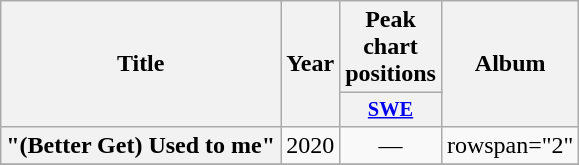<table class="wikitable plainrowheaders" style="text-align:center;">
<tr>
<th scope="col" rowspan="2">Title</th>
<th scope="col" rowspan="2">Year</th>
<th scope="col" colspan="1">Peak chart positions</th>
<th scope="col" rowspan="2">Album</th>
</tr>
<tr>
<th scope="col" style="width:3em;font-size:85%;"><a href='#'>SWE</a></th>
</tr>
<tr>
<th scope="row">"(Better Get) Used to me"</th>
<td>2020</td>
<td>—</td>
<td>rowspan="2" </td>
</tr>
<tr>
</tr>
</table>
